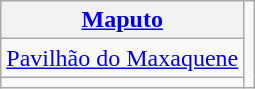<table class="wikitable" style="text-align:center;">
<tr>
<th><a href='#'>Maputo</a></th>
<td rowspan="4"><br></td>
</tr>
<tr>
<td><a href='#'>Pavilhão do Maxaquene</a> </td>
</tr>
<tr>
<td></td>
</tr>
</table>
